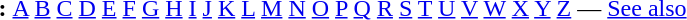<table id="toc" border="0">
<tr>
<th>:</th>
<td><a href='#'>A</a> <a href='#'>B</a> <a href='#'>C</a> <a href='#'>D</a> <a href='#'>E</a> <a href='#'>F</a> <a href='#'>G</a> <a href='#'>H</a> <a href='#'>I</a> <a href='#'>J</a> <a href='#'>K</a> <a href='#'>L</a> <a href='#'>M</a> <a href='#'>N</a> <a href='#'>O</a> <a href='#'>P</a> <a href='#'>Q</a> <a href='#'>R</a> <a href='#'>S</a> <a href='#'>T</a> <a href='#'>U</a> <a href='#'>V</a> <a href='#'>W</a> <a href='#'>X</a> <a href='#'>Y</a>  <a href='#'>Z</a> — <a href='#'>See also</a></td>
</tr>
</table>
